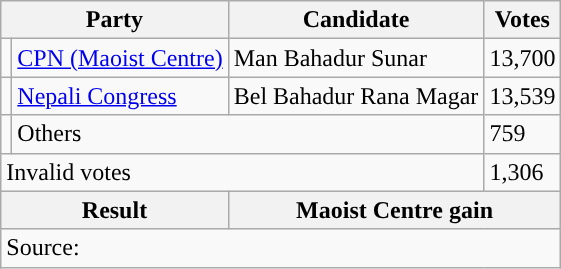<table class="wikitable">
<tr>
<th colspan="2">Party</th>
<th>Candidate</th>
<th>Votes</th>
</tr>
<tr>
<td style="background-color:"></td>
<td><a href='#'>CPN (Maoist Centre)</a></td>
<td>Man Bahadur Sunar</td>
<td>13,700</td>
</tr>
<tr>
<td style="background-color:"></td>
<td><a href='#'>Nepali Congress</a></td>
<td>Bel Bahadur Rana Magar</td>
<td>13,539</td>
</tr>
<tr>
<td></td>
<td colspan="2">Others</td>
<td>759</td>
</tr>
<tr>
<td colspan="3">Invalid votes</td>
<td>1,306</td>
</tr>
<tr>
<th colspan="2">Result</th>
<th colspan="2">Maoist Centre gain</th>
</tr>
<tr>
<td colspan="4">Source: </td>
</tr>
</table>
